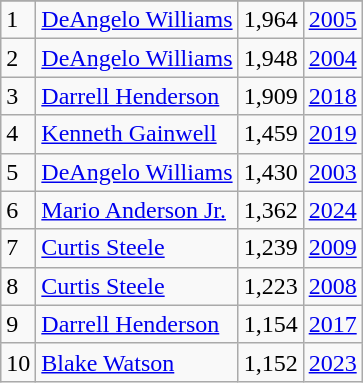<table class="wikitable">
<tr>
</tr>
<tr>
<td>1</td>
<td><a href='#'>DeAngelo Williams</a></td>
<td>1,964</td>
<td><a href='#'>2005</a></td>
</tr>
<tr>
<td>2</td>
<td><a href='#'>DeAngelo Williams</a></td>
<td>1,948</td>
<td><a href='#'>2004</a></td>
</tr>
<tr>
<td>3</td>
<td><a href='#'>Darrell Henderson</a></td>
<td>1,909</td>
<td><a href='#'>2018</a></td>
</tr>
<tr>
<td>4</td>
<td><a href='#'>Kenneth Gainwell</a></td>
<td>1,459</td>
<td><a href='#'>2019</a></td>
</tr>
<tr>
<td>5</td>
<td><a href='#'>DeAngelo Williams</a></td>
<td>1,430</td>
<td><a href='#'>2003</a></td>
</tr>
<tr>
<td>6</td>
<td><a href='#'>Mario Anderson Jr.</a></td>
<td>1,362</td>
<td><a href='#'>2024</a></td>
</tr>
<tr>
<td>7</td>
<td><a href='#'>Curtis Steele</a></td>
<td>1,239</td>
<td><a href='#'>2009</a></td>
</tr>
<tr>
<td>8</td>
<td><a href='#'>Curtis Steele</a></td>
<td>1,223</td>
<td><a href='#'>2008</a></td>
</tr>
<tr>
<td>9</td>
<td><a href='#'>Darrell Henderson</a></td>
<td>1,154</td>
<td><a href='#'>2017</a></td>
</tr>
<tr>
<td>10</td>
<td><a href='#'>Blake Watson</a></td>
<td>1,152</td>
<td><a href='#'>2023</a></td>
</tr>
</table>
